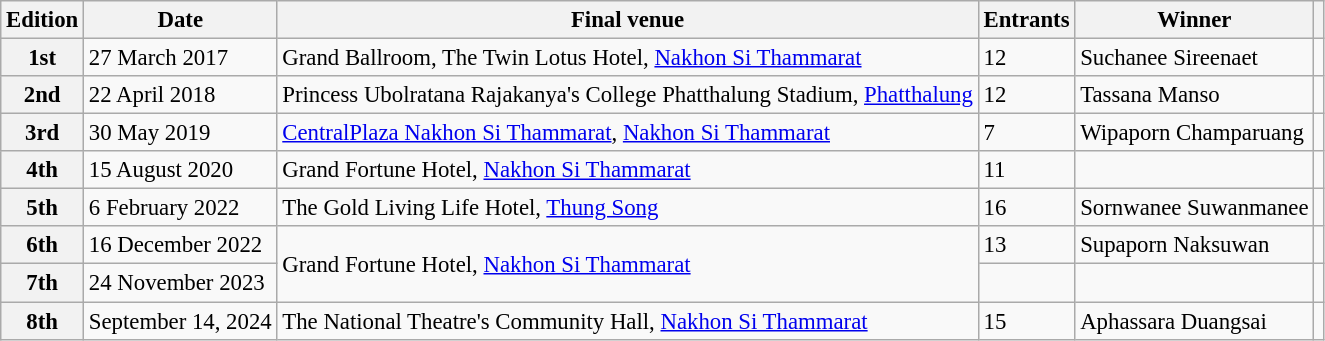<table class="wikitable defaultcenter col2left col3left col5left" style="font-size:95%;">
<tr>
<th>Edition</th>
<th>Date</th>
<th>Final venue</th>
<th>Entrants</th>
<th>Winner</th>
<th></th>
</tr>
<tr>
<th>1st</th>
<td>27 March 2017</td>
<td>Grand Ballroom, The Twin Lotus Hotel, <a href='#'>Nakhon Si Thammarat</a></td>
<td>12</td>
<td>Suchanee Sireenaet</td>
<td></td>
</tr>
<tr>
<th>2nd</th>
<td>22 April 2018</td>
<td>Princess Ubolratana Rajakanya's College Phatthalung Stadium, <a href='#'>Phatthalung</a></td>
<td>12</td>
<td>Tassana Manso</td>
<td></td>
</tr>
<tr>
<th>3rd</th>
<td>30 May 2019</td>
<td><a href='#'>CentralPlaza Nakhon Si Thammarat</a>, <a href='#'>Nakhon Si Thammarat</a></td>
<td>7</td>
<td>Wipaporn Champaruang</td>
<td></td>
</tr>
<tr>
<th>4th</th>
<td>15 August 2020</td>
<td>Grand Fortune Hotel, <a href='#'>Nakhon Si Thammarat</a></td>
<td>11</td>
<td></td>
<td></td>
</tr>
<tr>
<th>5th</th>
<td>6 February 2022</td>
<td>The Gold Living Life Hotel, <a href='#'>Thung Song</a></td>
<td>16</td>
<td>Sornwanee Suwanmanee</td>
<td></td>
</tr>
<tr>
<th>6th</th>
<td>16 December 2022</td>
<td rowspan=2>Grand Fortune Hotel, <a href='#'>Nakhon Si Thammarat</a></td>
<td>13</td>
<td>Supaporn Naksuwan</td>
<td></td>
</tr>
<tr>
<th>7th</th>
<td>24 November 2023</td>
<td></td>
<td></td>
<td></td>
</tr>
<tr>
<th>8th</th>
<td>September 14, 2024</td>
<td>The National Theatre's Community Hall, <a href='#'>Nakhon Si Thammarat</a></td>
<td>15</td>
<td>Aphassara Duangsai</td>
<td></td>
</tr>
</table>
